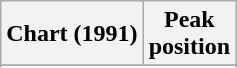<table class="wikitable sortable plainrowheaders" style="text-align:center;">
<tr>
<th scope="col">Chart (1991)</th>
<th scope="col">Peak<br>position</th>
</tr>
<tr>
</tr>
<tr>
</tr>
</table>
